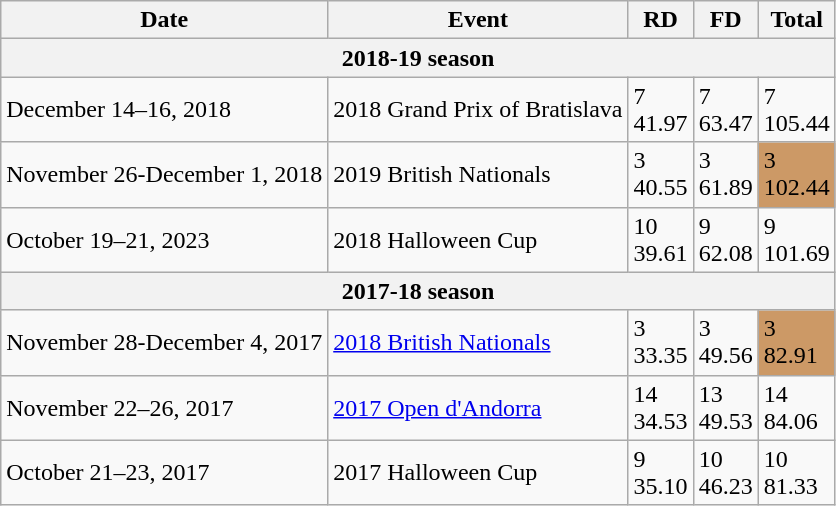<table class="wikitable">
<tr>
<th>Date</th>
<th>Event</th>
<th>RD</th>
<th>FD</th>
<th>Total</th>
</tr>
<tr>
<th colspan="5"><strong>2018-19 season</strong></th>
</tr>
<tr>
<td>December 14–16, 2018</td>
<td>2018 Grand Prix of Bratislava</td>
<td>7<br>41.97</td>
<td>7<br>63.47</td>
<td>7<br>105.44</td>
</tr>
<tr>
<td>November 26-December 1, 2018</td>
<td>2019 British Nationals</td>
<td>3<br>40.55</td>
<td>3<br>61.89</td>
<td bgcolor=cc9966>3<br>102.44</td>
</tr>
<tr>
<td>October 19–21, 2023</td>
<td>2018 Halloween Cup</td>
<td>10<br>39.61</td>
<td>9<br>62.08</td>
<td>9<br>101.69</td>
</tr>
<tr>
<th colspan="5"><strong>2017-18 season</strong></th>
</tr>
<tr>
<td>November 28-December 4, 2017</td>
<td><a href='#'>2018 British Nationals</a></td>
<td>3<br>33.35</td>
<td>3<br>49.56</td>
<td bgcolor=cc9966>3<br>82.91</td>
</tr>
<tr>
<td>November 22–26, 2017</td>
<td><a href='#'>2017 Open d'Andorra</a></td>
<td>14<br>34.53</td>
<td>13<br>49.53</td>
<td>14<br>84.06</td>
</tr>
<tr>
<td>October 21–23, 2017</td>
<td>2017 Halloween Cup</td>
<td>9<br>35.10</td>
<td>10<br>46.23</td>
<td>10<br>81.33</td>
</tr>
</table>
